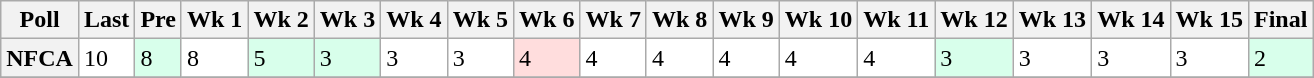<table class="wikitable" style="white-space:nowrap;">
<tr>
<th>Poll</th>
<th>Last</th>
<th>Pre</th>
<th>Wk 1</th>
<th>Wk 2</th>
<th>Wk 3</th>
<th>Wk 4</th>
<th>Wk 5</th>
<th>Wk 6</th>
<th>Wk 7</th>
<th>Wk 8</th>
<th>Wk 9</th>
<th>Wk 10</th>
<th>Wk 11</th>
<th>Wk 12</th>
<th>Wk 13</th>
<th>Wk 14</th>
<th>Wk 15</th>
<th>Final</th>
</tr>
<tr>
<th>NFCA</th>
<td style="background:#FFF;">10</td>
<td style="background:#D8FFEB;">8</td>
<td style="background:#FFF;">8</td>
<td style="background:#D8FFEB;">5</td>
<td style="background:#D8FFEB;">3</td>
<td style="background:#FFF;">3</td>
<td style="background:#FFF;">3</td>
<td style="background:#FFDDDD;">4</td>
<td style="background:#FFF;">4</td>
<td style="background:#FFF;">4</td>
<td style="background:#FFF;">4</td>
<td style="background:#FFF;">4</td>
<td style="background:#FFF;">4</td>
<td style="background:#D8FFEB;">3</td>
<td style="background:#FFF;">3</td>
<td style="background:#FFF;">3</td>
<td style="background:#FFF;">3</td>
<td style="background:#D8FFEB;">2</td>
</tr>
<tr>
</tr>
</table>
